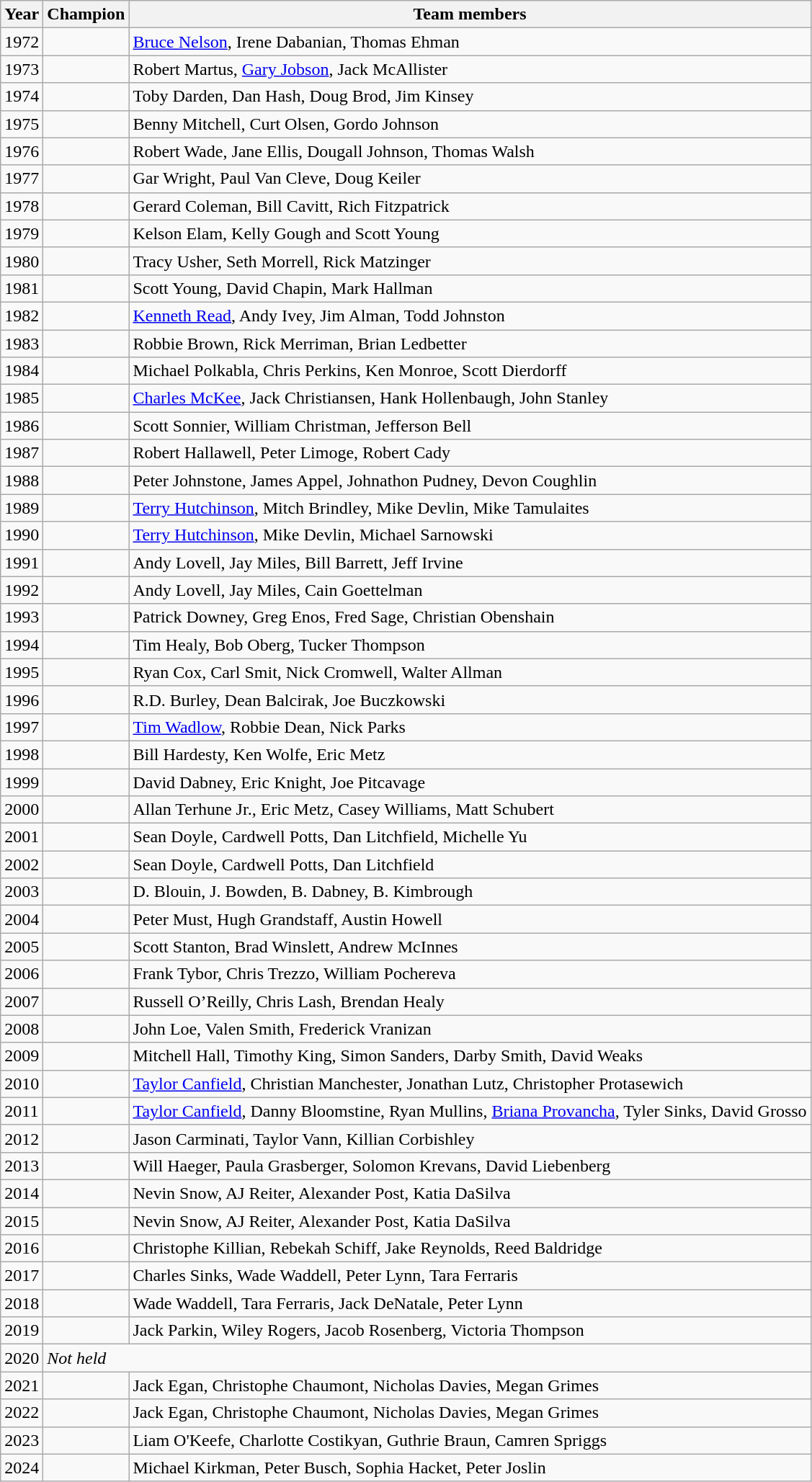<table class="wikitable">
<tr>
<th>Year</th>
<th>Champion</th>
<th>Team members</th>
</tr>
<tr>
<td>1972</td>
<td></td>
<td><a href='#'>Bruce Nelson</a>, Irene Dabanian, Thomas Ehman</td>
</tr>
<tr>
<td>1973</td>
<td></td>
<td>Robert Martus, <a href='#'>Gary Jobson</a>, Jack McAllister</td>
</tr>
<tr>
<td>1974</td>
<td></td>
<td>Toby Darden, Dan Hash, Doug Brod, Jim Kinsey</td>
</tr>
<tr>
<td>1975</td>
<td></td>
<td>Benny Mitchell, Curt Olsen, Gordo Johnson</td>
</tr>
<tr>
<td>1976</td>
<td></td>
<td>Robert Wade, Jane Ellis, Dougall Johnson, Thomas Walsh</td>
</tr>
<tr>
<td>1977</td>
<td></td>
<td>Gar Wright, Paul Van Cleve, Doug Keiler</td>
</tr>
<tr>
<td>1978</td>
<td></td>
<td>Gerard Coleman, Bill Cavitt, Rich Fitzpatrick</td>
</tr>
<tr>
<td>1979</td>
<td></td>
<td>Kelson Elam, Kelly Gough and Scott Young</td>
</tr>
<tr>
<td>1980</td>
<td></td>
<td>Tracy Usher, Seth Morrell, Rick Matzinger</td>
</tr>
<tr>
<td>1981</td>
<td></td>
<td>Scott Young, David Chapin, Mark Hallman</td>
</tr>
<tr>
<td>1982</td>
<td></td>
<td><a href='#'>Kenneth Read</a>, Andy Ivey, Jim Alman, Todd Johnston</td>
</tr>
<tr>
<td>1983</td>
<td></td>
<td>Robbie Brown, Rick Merriman, Brian Ledbetter</td>
</tr>
<tr>
<td>1984</td>
<td></td>
<td>Michael Polkabla, Chris Perkins, Ken Monroe, Scott Dierdorff</td>
</tr>
<tr>
<td>1985</td>
<td></td>
<td><a href='#'>Charles McKee</a>, Jack Christiansen, Hank Hollenbaugh, John Stanley</td>
</tr>
<tr>
<td>1986</td>
<td></td>
<td>Scott Sonnier, William Christman, Jefferson Bell</td>
</tr>
<tr>
<td>1987</td>
<td></td>
<td>Robert Hallawell, Peter Limoge, Robert Cady</td>
</tr>
<tr>
<td>1988</td>
<td></td>
<td>Peter Johnstone, James Appel, Johnathon Pudney, Devon Coughlin</td>
</tr>
<tr>
<td>1989</td>
<td></td>
<td><a href='#'>Terry Hutchinson</a>, Mitch Brindley, Mike Devlin, Mike Tamulaites</td>
</tr>
<tr>
<td>1990</td>
<td></td>
<td><a href='#'>Terry Hutchinson</a>, Mike Devlin, Michael Sarnowski</td>
</tr>
<tr>
<td>1991</td>
<td></td>
<td>Andy Lovell, Jay Miles, Bill Barrett, Jeff Irvine</td>
</tr>
<tr>
<td>1992</td>
<td></td>
<td>Andy Lovell, Jay Miles, Cain Goettelman</td>
</tr>
<tr>
<td>1993</td>
<td></td>
<td>Patrick Downey, Greg Enos, Fred Sage, Christian Obenshain</td>
</tr>
<tr>
<td>1994</td>
<td></td>
<td>Tim Healy, Bob Oberg, Tucker Thompson</td>
</tr>
<tr>
<td>1995</td>
<td></td>
<td>Ryan Cox, Carl Smit, Nick Cromwell, Walter Allman</td>
</tr>
<tr>
<td>1996</td>
<td></td>
<td>R.D. Burley, Dean Balcirak, Joe Buczkowski</td>
</tr>
<tr>
<td>1997</td>
<td></td>
<td><a href='#'>Tim Wadlow</a>, Robbie Dean, Nick Parks</td>
</tr>
<tr>
<td>1998</td>
<td></td>
<td>Bill Hardesty, Ken Wolfe, Eric Metz</td>
</tr>
<tr>
<td>1999</td>
<td></td>
<td>David Dabney, Eric Knight, Joe Pitcavage</td>
</tr>
<tr>
<td>2000</td>
<td></td>
<td>Allan Terhune Jr., Eric Metz, Casey Williams, Matt Schubert</td>
</tr>
<tr>
<td>2001</td>
<td></td>
<td>Sean Doyle, Cardwell Potts, Dan Litchfield, Michelle Yu</td>
</tr>
<tr>
<td>2002</td>
<td></td>
<td>Sean Doyle, Cardwell Potts, Dan Litchfield</td>
</tr>
<tr>
<td>2003</td>
<td></td>
<td>D. Blouin, J. Bowden, B. Dabney, B. Kimbrough</td>
</tr>
<tr>
<td>2004</td>
<td></td>
<td>Peter Must, Hugh Grandstaff, Austin Howell</td>
</tr>
<tr>
<td>2005</td>
<td></td>
<td>Scott Stanton, Brad Winslett, Andrew McInnes</td>
</tr>
<tr>
<td>2006</td>
<td></td>
<td>Frank Tybor, Chris Trezzo, William Pochereva</td>
</tr>
<tr>
<td>2007</td>
<td></td>
<td>Russell O’Reilly, Chris Lash, Brendan Healy</td>
</tr>
<tr>
<td>2008</td>
<td></td>
<td>John Loe, Valen Smith, Frederick Vranizan</td>
</tr>
<tr>
<td>2009</td>
<td></td>
<td>Mitchell Hall, Timothy King, Simon Sanders, Darby Smith, David Weaks</td>
</tr>
<tr>
<td>2010</td>
<td></td>
<td><a href='#'>Taylor Canfield</a>, Christian Manchester, Jonathan Lutz, Christopher Protasewich</td>
</tr>
<tr>
<td>2011</td>
<td></td>
<td><a href='#'>Taylor Canfield</a>, Danny Bloomstine, Ryan Mullins, <a href='#'>Briana Provancha</a>, Tyler Sinks, David Grosso</td>
</tr>
<tr>
<td>2012</td>
<td></td>
<td>Jason Carminati, Taylor Vann, Killian Corbishley</td>
</tr>
<tr>
<td>2013</td>
<td></td>
<td>Will Haeger, Paula Grasberger, Solomon Krevans, David Liebenberg</td>
</tr>
<tr>
<td>2014</td>
<td></td>
<td>Nevin Snow, AJ Reiter, Alexander Post, Katia DaSilva</td>
</tr>
<tr>
<td>2015</td>
<td></td>
<td>Nevin Snow, AJ Reiter, Alexander Post, Katia DaSilva</td>
</tr>
<tr>
<td>2016</td>
<td></td>
<td>Christophe Killian, Rebekah Schiff, Jake Reynolds, Reed Baldridge</td>
</tr>
<tr>
<td>2017</td>
<td></td>
<td>Charles Sinks, Wade Waddell, Peter Lynn, Tara Ferraris</td>
</tr>
<tr>
<td>2018</td>
<td></td>
<td>Wade Waddell, Tara Ferraris, Jack DeNatale, Peter Lynn</td>
</tr>
<tr>
<td>2019</td>
<td></td>
<td>Jack Parkin, Wiley Rogers, Jacob Rosenberg, Victoria Thompson</td>
</tr>
<tr>
<td>2020</td>
<td colspan="2"><em>Not held</em></td>
</tr>
<tr>
<td>2021</td>
<td></td>
<td>Jack Egan, Christophe Chaumont, Nicholas Davies, Megan Grimes</td>
</tr>
<tr>
<td>2022</td>
<td></td>
<td>Jack Egan, Christophe Chaumont, Nicholas Davies, Megan Grimes</td>
</tr>
<tr>
<td>2023</td>
<td></td>
<td>Liam O'Keefe, Charlotte Costikyan, Guthrie Braun, Camren Spriggs</td>
</tr>
<tr>
<td>2024</td>
<td></td>
<td>Michael Kirkman, Peter Busch, Sophia Hacket, Peter Joslin</td>
</tr>
</table>
